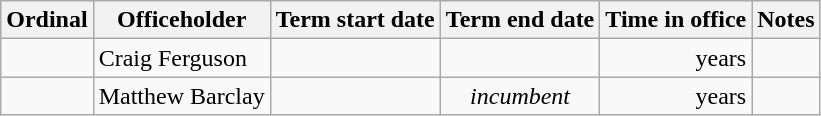<table class='wikitable sortable'>
<tr>
<th>Ordinal</th>
<th>Officeholder</th>
<th>Term start date</th>
<th>Term end date</th>
<th>Time in office</th>
<th>Notes</th>
</tr>
<tr>
<td align=center></td>
<td>Craig Ferguson</td>
<td align=center></td>
<td align=center></td>
<td align=right> years</td>
<td></td>
</tr>
<tr>
<td align=center></td>
<td>Matthew Barclay</td>
<td align=center></td>
<td align=center><em>incumbent</em></td>
<td align=right> years</td>
<td></td>
</tr>
</table>
